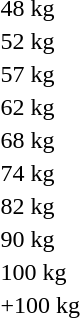<table>
<tr>
<td>48 kg <br> </td>
<td></td>
<td></td>
<td></td>
</tr>
<tr>
<td>52 kg <br> </td>
<td></td>
<td></td>
<td></td>
</tr>
<tr>
<td>57 kg <br> </td>
<td></td>
<td></td>
<td></td>
</tr>
<tr>
<td>62 kg <br> </td>
<td></td>
<td></td>
<td></td>
</tr>
<tr>
<td>68 kg <br> </td>
<td></td>
<td></td>
<td></td>
</tr>
<tr>
<td>74 kg <br> </td>
<td></td>
<td></td>
<td></td>
</tr>
<tr>
<td>82 kg <br> </td>
<td></td>
<td></td>
<td></td>
</tr>
<tr>
<td>90 kg <br> </td>
<td></td>
<td></td>
<td></td>
</tr>
<tr>
<td>100 kg <br> </td>
<td></td>
<td></td>
<td></td>
</tr>
<tr>
<td>+100 kg <br> </td>
<td></td>
<td></td>
<td></td>
</tr>
</table>
